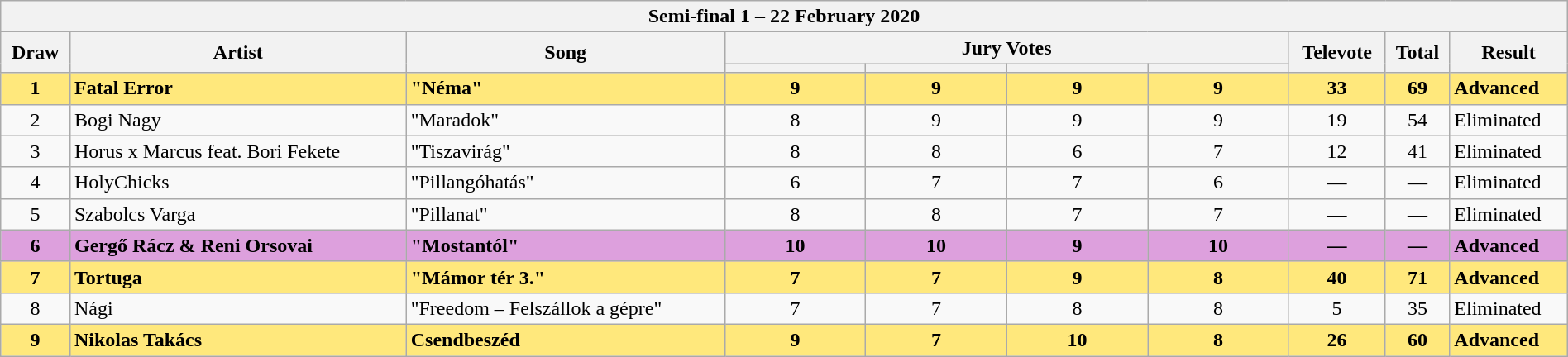<table class="sortable wikitable" width="100%" style="text-align:center;">
<tr>
<th colspan="10">Semi-final 1 – 22 February 2020</th>
</tr>
<tr>
<th rowspan="2">Draw</th>
<th rowspan="2">Artist</th>
<th rowspan="2">Song</th>
<th colspan="4">Jury Votes</th>
<th rowspan="2">Televote</th>
<th rowspan="2">Total</th>
<th rowspan="2">Result</th>
</tr>
<tr>
<th width="9%"><small></small></th>
<th width="9%"><small></small></th>
<th width="9%"><small></small></th>
<th width="9%"><small></small></th>
</tr>
<tr style="font-weight:bold; background:#ffe87c;">
<td>1</td>
<td align="left">Fatal Error</td>
<td align="left">"Néma"</td>
<td>9</td>
<td>9</td>
<td>9</td>
<td>9</td>
<td>33</td>
<td>69</td>
<td align="left">Advanced</td>
</tr>
<tr>
<td>2</td>
<td align="left">Bogi Nagy</td>
<td align="left">"Maradok"</td>
<td>8</td>
<td>9</td>
<td>9</td>
<td>9</td>
<td>19</td>
<td>54</td>
<td align="left">Eliminated</td>
</tr>
<tr>
<td>3</td>
<td align="left">Horus x Marcus feat. Bori Fekete</td>
<td align="left">"Tiszavirág"</td>
<td>8</td>
<td>8</td>
<td>6</td>
<td>7</td>
<td>12</td>
<td>41</td>
<td align="left">Eliminated</td>
</tr>
<tr>
<td>4</td>
<td align="left">HolyChicks</td>
<td align="left">"Pillangóhatás"</td>
<td>6</td>
<td>7</td>
<td>7</td>
<td>6</td>
<td>—</td>
<td>—</td>
<td align="left">Eliminated</td>
</tr>
<tr>
<td>5</td>
<td align="left">Szabolcs Varga</td>
<td align="left">"Pillanat"</td>
<td>8</td>
<td>8</td>
<td>7</td>
<td>7</td>
<td>—</td>
<td>—</td>
<td align="left">Eliminated</td>
</tr>
<tr style="font-weight:bold; background:#DDA0DD">
<td>6</td>
<td align="left">Gergő Rácz & Reni Orsovai</td>
<td align="left">"Mostantól"</td>
<td>10</td>
<td>10</td>
<td>9</td>
<td>10</td>
<td>—</td>
<td>—</td>
<td align="left">Advanced</td>
</tr>
<tr style="font-weight:bold; background:#ffe87c;">
<td>7</td>
<td align="left">Tortuga</td>
<td align="left">"Mámor tér 3."</td>
<td>7</td>
<td>7</td>
<td>9</td>
<td>8</td>
<td>40</td>
<td>71</td>
<td align="left">Advanced</td>
</tr>
<tr>
<td>8</td>
<td align="left">Nági</td>
<td align="left">"Freedom – Felszállok a gépre"</td>
<td>7</td>
<td>7</td>
<td>8</td>
<td>8</td>
<td>5</td>
<td>35</td>
<td align="left">Eliminated</td>
</tr>
<tr style="font-weight:bold; background:#ffe87c;">
<td>9</td>
<td align="left">Nikolas Takács</td>
<td align="left">Csendbeszéd</td>
<td>9</td>
<td>7</td>
<td>10</td>
<td>8</td>
<td>26</td>
<td>60</td>
<td align="left">Advanced</td>
</tr>
</table>
